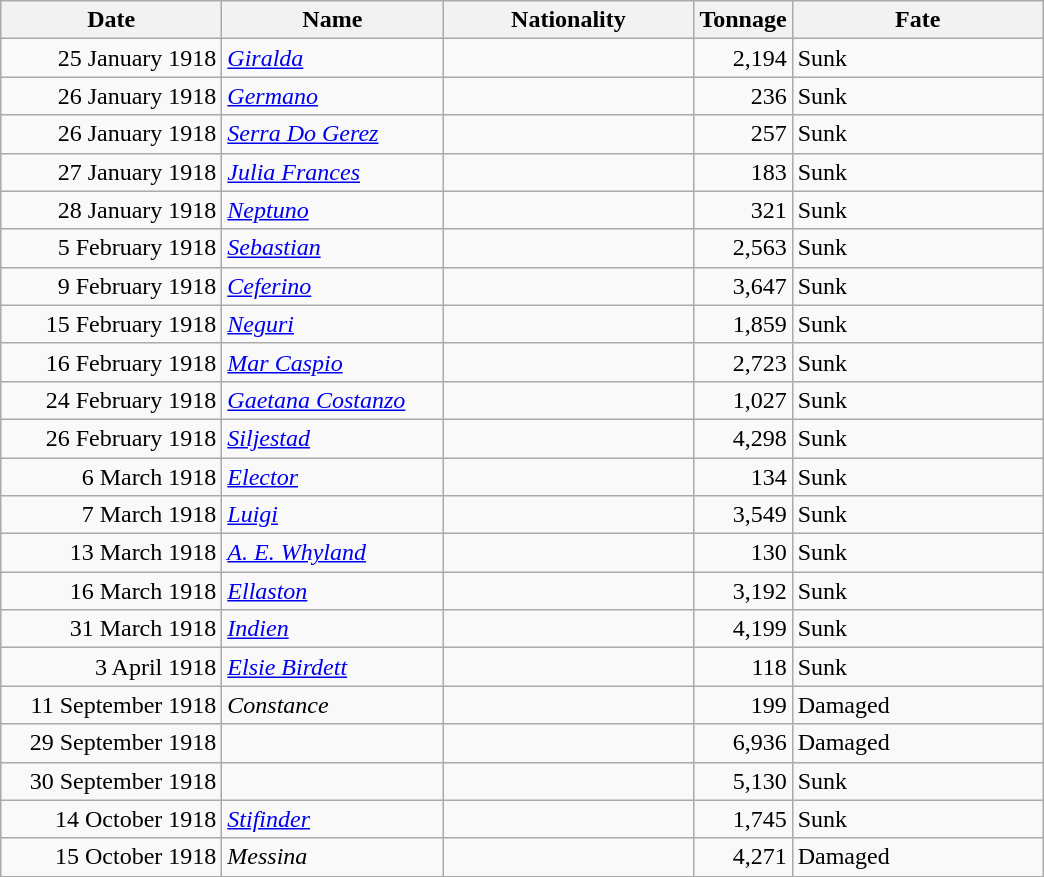<table class="wikitable sortable">
<tr>
<th width="140px">Date</th>
<th width="140px">Name</th>
<th width="160px">Nationality</th>
<th width="25px">Tonnage</th>
<th width="160px">Fate</th>
</tr>
<tr>
<td align="right">25 January 1918</td>
<td align="left"><a href='#'><em>Giralda</em></a></td>
<td align="left"></td>
<td align="right">2,194</td>
<td align="left">Sunk</td>
</tr>
<tr>
<td align="right">26 January 1918</td>
<td align="left"><a href='#'><em>Germano</em></a></td>
<td align="left"></td>
<td align="right">236</td>
<td align="left">Sunk</td>
</tr>
<tr>
<td align="right">26 January 1918</td>
<td align="left"><a href='#'><em>Serra Do Gerez</em></a></td>
<td align="left"></td>
<td align="right">257</td>
<td align="left">Sunk</td>
</tr>
<tr>
<td align="right">27 January 1918</td>
<td align="left"><a href='#'><em>Julia Frances</em></a></td>
<td align="left"></td>
<td align="right">183</td>
<td align="left">Sunk</td>
</tr>
<tr>
<td align="right">28 January 1918</td>
<td align="left"><a href='#'><em>Neptuno</em></a></td>
<td align="left"></td>
<td align="right">321</td>
<td align="left">Sunk</td>
</tr>
<tr>
<td align="right">5 February 1918</td>
<td align="left"><a href='#'><em>Sebastian</em></a></td>
<td align="left"></td>
<td align="right">2,563</td>
<td align="left">Sunk</td>
</tr>
<tr>
<td align="right">9 February 1918</td>
<td align="left"><a href='#'><em>Ceferino</em></a></td>
<td align="left"></td>
<td align="right">3,647</td>
<td align="left">Sunk</td>
</tr>
<tr>
<td align="right">15 February 1918</td>
<td align="left"><a href='#'><em>Neguri</em></a></td>
<td align="left"></td>
<td align="right">1,859</td>
<td align="left">Sunk</td>
</tr>
<tr>
<td align="right">16 February 1918</td>
<td align="left"><a href='#'><em>Mar Caspio</em></a></td>
<td align="left"></td>
<td align="right">2,723</td>
<td align="left">Sunk</td>
</tr>
<tr>
<td align="right">24 February 1918</td>
<td align="left"><a href='#'><em>Gaetana Costanzo</em></a></td>
<td align="left"></td>
<td align="right">1,027</td>
<td align="left">Sunk</td>
</tr>
<tr>
<td align="right">26 February 1918</td>
<td align="left"><a href='#'><em>Siljestad</em></a></td>
<td align="left"></td>
<td align="right">4,298</td>
<td align="left">Sunk</td>
</tr>
<tr>
<td align="right">6 March 1918</td>
<td align="left"><a href='#'><em>Elector</em></a></td>
<td align="left"></td>
<td align="right">134</td>
<td align="left">Sunk</td>
</tr>
<tr>
<td align="right">7 March 1918</td>
<td align="left"><a href='#'><em>Luigi</em></a></td>
<td align="left"></td>
<td align="right">3,549</td>
<td align="left">Sunk</td>
</tr>
<tr>
<td align="right">13 March 1918</td>
<td align="left"><a href='#'><em>A. E. Whyland</em></a></td>
<td align="left"></td>
<td align="right">130</td>
<td align="left">Sunk</td>
</tr>
<tr>
<td align="right">16 March 1918</td>
<td align="left"><a href='#'><em>Ellaston</em></a></td>
<td align="left"></td>
<td align="right">3,192</td>
<td align="left">Sunk</td>
</tr>
<tr>
<td align="right">31 March 1918</td>
<td align="left"><a href='#'><em>Indien</em></a></td>
<td align="left"></td>
<td align="right">4,199</td>
<td align="left">Sunk</td>
</tr>
<tr>
<td align="right">3 April 1918</td>
<td align="left"><a href='#'><em>Elsie Birdett</em></a></td>
<td align="left"></td>
<td align="right">118</td>
<td align="left">Sunk</td>
</tr>
<tr>
<td align="right">11 September 1918</td>
<td align="left"><em>Constance</em></td>
<td align="left"></td>
<td align="right">199</td>
<td align="left">Damaged</td>
</tr>
<tr>
<td align="right">29 September 1918</td>
<td align="left"></td>
<td align="left"></td>
<td align="right">6,936</td>
<td align="left">Damaged</td>
</tr>
<tr>
<td align="right">30 September 1918</td>
<td align="left"></td>
<td align="left"></td>
<td align="right">5,130</td>
<td align="left">Sunk</td>
</tr>
<tr>
<td align="right">14 October 1918</td>
<td align="left"><a href='#'><em>Stifinder</em></a></td>
<td align="left"></td>
<td align="right">1,745</td>
<td align="left">Sunk</td>
</tr>
<tr>
<td align="right">15 October 1918</td>
<td align="left"><em>Messina</em></td>
<td align="left"></td>
<td align="right">4,271</td>
<td align="left">Damaged</td>
</tr>
</table>
